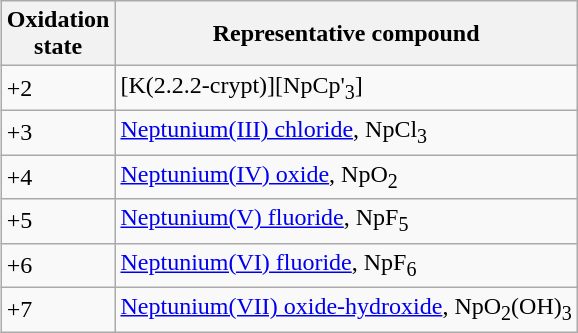<table class="wikitable" style="float:right; clear:right; margin-left:1em; margin-top:0;">
<tr>
<th>Oxidation <br>state</th>
<th>Representative compound</th>
</tr>
<tr>
<td>+2</td>
<td>[K(2.2.2-crypt)][NpCp'<sub>3</sub>]</td>
</tr>
<tr>
<td>+3</td>
<td><a href='#'>Neptunium(III) chloride</a>, NpCl<sub>3</sub></td>
</tr>
<tr>
<td>+4</td>
<td><a href='#'>Neptunium(IV) oxide</a>, NpO<sub>2</sub></td>
</tr>
<tr>
<td>+5</td>
<td><a href='#'>Neptunium(V) fluoride</a>, NpF<sub>5</sub></td>
</tr>
<tr>
<td>+6</td>
<td><a href='#'>Neptunium(VI) fluoride</a>, NpF<sub>6</sub></td>
</tr>
<tr>
<td>+7</td>
<td><a href='#'>Neptunium(VII) oxide-hydroxide</a>, NpO<sub>2</sub>(OH)<sub>3</sub></td>
</tr>
</table>
